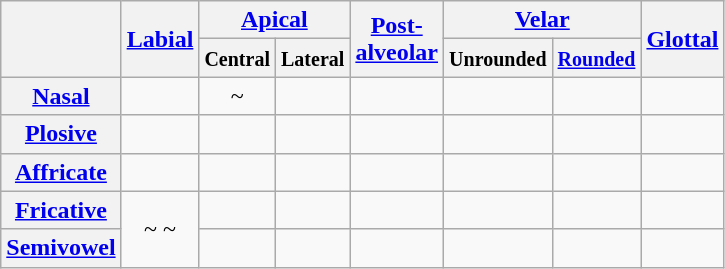<table class="wikitable" style="text-align: center">
<tr>
<th rowspan="2"></th>
<th rowspan="2"><a href='#'>Labial</a></th>
<th colspan="2"><a href='#'>Apical</a></th>
<th rowspan="2"><a href='#'>Post-<br>alveolar</a></th>
<th colspan="2"><a href='#'>Velar</a></th>
<th rowspan="2"><a href='#'>Glottal</a></th>
</tr>
<tr>
<th><small>Central</small></th>
<th><small>Lateral</small></th>
<th><small>Unrounded</small></th>
<th><small><a href='#'>Rounded</a></small></th>
</tr>
<tr>
<th><a href='#'>Nasal</a></th>
<td> </td>
<td> ~  </td>
<td></td>
<td></td>
<td></td>
<td></td>
<td></td>
</tr>
<tr>
<th><a href='#'>Plosive</a></th>
<td> </td>
<td> </td>
<td></td>
<td></td>
<td> </td>
<td> </td>
<td> </td>
</tr>
<tr>
<th><a href='#'>Affricate</a></th>
<td></td>
<td> </td>
<td> </td>
<td> </td>
<td></td>
<td></td>
<td></td>
</tr>
<tr>
<th><a href='#'>Fricative</a></th>
<td rowspan="2"> ~  ~  </td>
<td> </td>
<td> </td>
<td> </td>
<td> </td>
<td></td>
<td></td>
</tr>
<tr>
<th><a href='#'>Semivowel</a></th>
<td></td>
<td></td>
<td> </td>
<td></td>
<td></td>
<td></td>
</tr>
</table>
